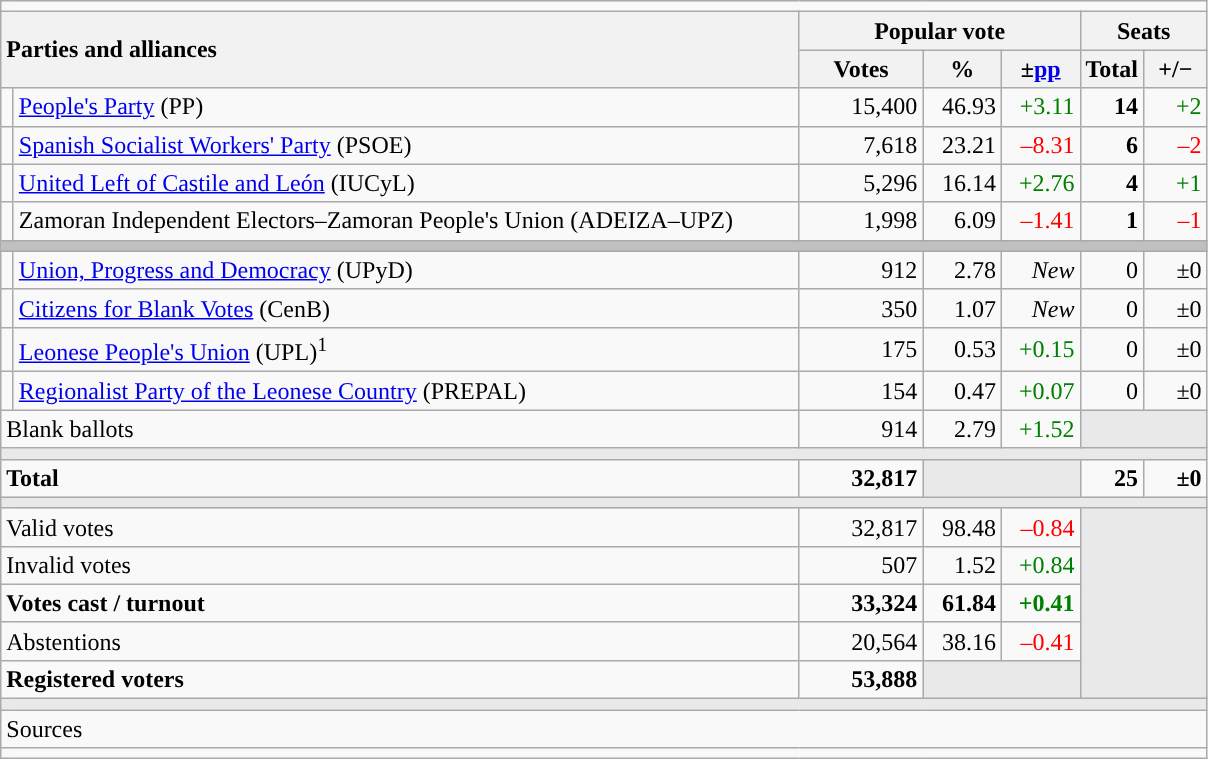<table class="wikitable" style="text-align:right;">
<tr>
<td colspan="7"></td>
</tr>
<tr>
<th style="text-align:left;" rowspan="2" colspan="2" width="525">Parties and alliances</th>
<th colspan="3">Popular vote</th>
<th colspan="2">Seats</th>
</tr>
<tr>
<th width="75">Votes</th>
<th width="45">%</th>
<th width="45">±<a href='#'>pp</a></th>
<th width="35">Total</th>
<th width="35">+/−</th>
</tr>
<tr>
<td width="1" style="color:inherit;background:"></td>
<td align="left"><a href='#'>People's Party</a> (PP)</td>
<td>15,400</td>
<td>46.93</td>
<td style="color:green;">+3.11</td>
<td><strong>14</strong></td>
<td style="color:green;">+2</td>
</tr>
<tr>
<td style="color:inherit;background:"></td>
<td align="left"><a href='#'>Spanish Socialist Workers' Party</a> (PSOE)</td>
<td>7,618</td>
<td>23.21</td>
<td style="color:red;">–8.31</td>
<td><strong>6</strong></td>
<td style="color:red;">–2</td>
</tr>
<tr>
<td style="color:inherit;background:"></td>
<td align="left"><a href='#'>United Left of Castile and León</a> (IUCyL)</td>
<td>5,296</td>
<td>16.14</td>
<td style="color:green;">+2.76</td>
<td><strong>4</strong></td>
<td style="color:green;">+1</td>
</tr>
<tr>
<td style="color:inherit;background:"></td>
<td align="left">Zamoran Independent Electors–Zamoran People's Union (ADEIZA–UPZ)</td>
<td>1,998</td>
<td>6.09</td>
<td style="color:red;">–1.41</td>
<td><strong>1</strong></td>
<td style="color:red;">–1</td>
</tr>
<tr>
<td colspan="7" bgcolor="#C0C0C0"></td>
</tr>
<tr>
<td style="color:inherit;background:"></td>
<td align="left"><a href='#'>Union, Progress and Democracy</a> (UPyD)</td>
<td>912</td>
<td>2.78</td>
<td><em>New</em></td>
<td>0</td>
<td>±0</td>
</tr>
<tr>
<td style="color:inherit;background:"></td>
<td align="left"><a href='#'>Citizens for Blank Votes</a> (CenB)</td>
<td>350</td>
<td>1.07</td>
<td><em>New</em></td>
<td>0</td>
<td>±0</td>
</tr>
<tr>
<td style="color:inherit;background:"></td>
<td align="left"><a href='#'>Leonese People's Union</a> (UPL)<sup>1</sup></td>
<td>175</td>
<td>0.53</td>
<td style="color:green;">+0.15</td>
<td>0</td>
<td>±0</td>
</tr>
<tr>
<td style="color:inherit;background:"></td>
<td align="left"><a href='#'>Regionalist Party of the Leonese Country</a> (PREPAL)</td>
<td>154</td>
<td>0.47</td>
<td style="color:green;">+0.07</td>
<td>0</td>
<td>±0</td>
</tr>
<tr>
<td align="left" colspan="2">Blank ballots</td>
<td>914</td>
<td>2.79</td>
<td style="color:green;">+1.52</td>
<td bgcolor="#E9E9E9" colspan="2"></td>
</tr>
<tr>
<td colspan="7" bgcolor="#E9E9E9"></td>
</tr>
<tr style="font-weight:bold;">
<td align="left" colspan="2">Total</td>
<td>32,817</td>
<td bgcolor="#E9E9E9" colspan="2"></td>
<td>25</td>
<td>±0</td>
</tr>
<tr>
<td colspan="7" bgcolor="#E9E9E9"></td>
</tr>
<tr>
<td align="left" colspan="2">Valid votes</td>
<td>32,817</td>
<td>98.48</td>
<td style="color:red;">–0.84</td>
<td bgcolor="#E9E9E9" colspan="2" rowspan="5"></td>
</tr>
<tr>
<td align="left" colspan="2">Invalid votes</td>
<td>507</td>
<td>1.52</td>
<td style="color:green;">+0.84</td>
</tr>
<tr style="font-weight:bold;">
<td align="left" colspan="2">Votes cast / turnout</td>
<td>33,324</td>
<td>61.84</td>
<td style="color:green;">+0.41</td>
</tr>
<tr>
<td align="left" colspan="2">Abstentions</td>
<td>20,564</td>
<td>38.16</td>
<td style="color:red;">–0.41</td>
</tr>
<tr style="font-weight:bold;">
<td align="left" colspan="2">Registered voters</td>
<td>53,888</td>
<td bgcolor="#E9E9E9" colspan="2"></td>
</tr>
<tr>
<td colspan="7" bgcolor="#E9E9E9"></td>
</tr>
<tr>
<td align="left" colspan="7">Sources</td>
</tr>
<tr>
<td colspan="7" style="text-align:left; max-width:790px;"></td>
</tr>
</table>
